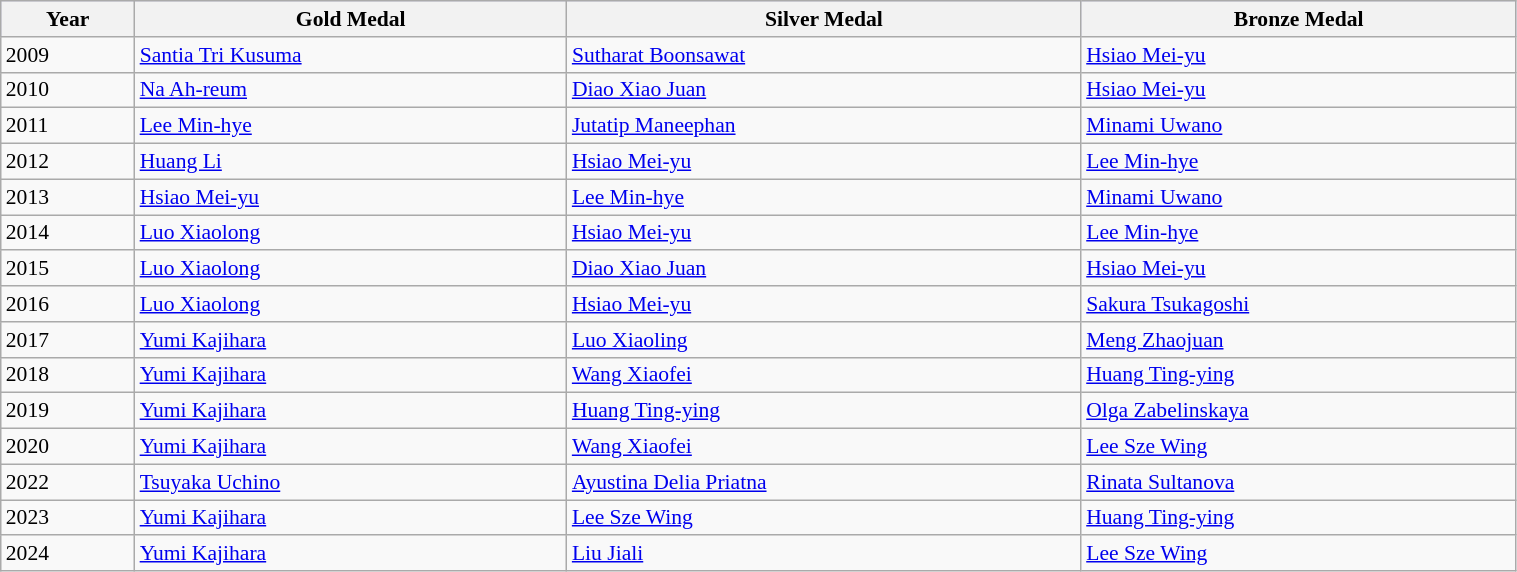<table class=wikitable style="font-size:90%" width="80%">
<tr style="background:#ccccff;">
<th>Year</th>
<th> <strong>Gold Medal</strong></th>
<th> <strong>Silver Medal</strong></th>
<th> <strong>Bronze Medal</strong></th>
</tr>
<tr>
<td>2009</td>
<td> <a href='#'>Santia Tri Kusuma</a></td>
<td> <a href='#'>Sutharat Boonsawat</a></td>
<td> <a href='#'>Hsiao Mei-yu</a></td>
</tr>
<tr>
<td>2010</td>
<td> <a href='#'>Na Ah-reum</a></td>
<td> <a href='#'>Diao Xiao Juan</a></td>
<td> <a href='#'>Hsiao Mei-yu</a></td>
</tr>
<tr>
<td>2011</td>
<td> <a href='#'>Lee Min-hye</a></td>
<td> <a href='#'>Jutatip Maneephan</a></td>
<td> <a href='#'>Minami Uwano</a></td>
</tr>
<tr>
<td>2012</td>
<td> <a href='#'>Huang Li</a></td>
<td> <a href='#'>Hsiao Mei-yu</a></td>
<td> <a href='#'>Lee Min-hye</a></td>
</tr>
<tr>
<td>2013</td>
<td> <a href='#'>Hsiao Mei-yu</a></td>
<td> <a href='#'>Lee Min-hye</a></td>
<td> <a href='#'>Minami Uwano</a></td>
</tr>
<tr>
<td>2014</td>
<td> <a href='#'>Luo Xiaolong</a></td>
<td> <a href='#'>Hsiao Mei-yu</a></td>
<td> <a href='#'>Lee Min-hye</a></td>
</tr>
<tr>
<td>2015</td>
<td> <a href='#'>Luo Xiaolong</a></td>
<td> <a href='#'>Diao Xiao Juan</a></td>
<td> <a href='#'>Hsiao Mei-yu</a></td>
</tr>
<tr>
<td>2016</td>
<td> <a href='#'>Luo Xiaolong</a></td>
<td> <a href='#'>Hsiao Mei-yu</a></td>
<td> <a href='#'>Sakura Tsukagoshi</a></td>
</tr>
<tr>
<td>2017</td>
<td> <a href='#'>Yumi Kajihara</a></td>
<td> <a href='#'>Luo Xiaoling</a></td>
<td> <a href='#'>Meng Zhaojuan</a></td>
</tr>
<tr>
<td>2018</td>
<td> <a href='#'>Yumi Kajihara</a></td>
<td> <a href='#'>Wang Xiaofei</a></td>
<td> <a href='#'>Huang Ting-ying</a></td>
</tr>
<tr>
<td>2019</td>
<td> <a href='#'>Yumi Kajihara</a></td>
<td> <a href='#'>Huang Ting-ying</a></td>
<td> <a href='#'>Olga Zabelinskaya</a></td>
</tr>
<tr>
<td>2020</td>
<td> <a href='#'>Yumi Kajihara</a></td>
<td> <a href='#'>Wang Xiaofei</a></td>
<td> <a href='#'>Lee Sze Wing</a></td>
</tr>
<tr>
<td>2022</td>
<td> <a href='#'>Tsuyaka Uchino</a></td>
<td> <a href='#'>Ayustina Delia Priatna</a></td>
<td> <a href='#'>Rinata Sultanova</a></td>
</tr>
<tr>
<td>2023</td>
<td> <a href='#'>Yumi Kajihara</a></td>
<td> <a href='#'>Lee Sze Wing</a></td>
<td> <a href='#'>Huang Ting-ying</a></td>
</tr>
<tr>
<td>2024</td>
<td> <a href='#'>Yumi Kajihara</a></td>
<td> <a href='#'>Liu Jiali</a></td>
<td> <a href='#'>Lee Sze Wing</a></td>
</tr>
</table>
